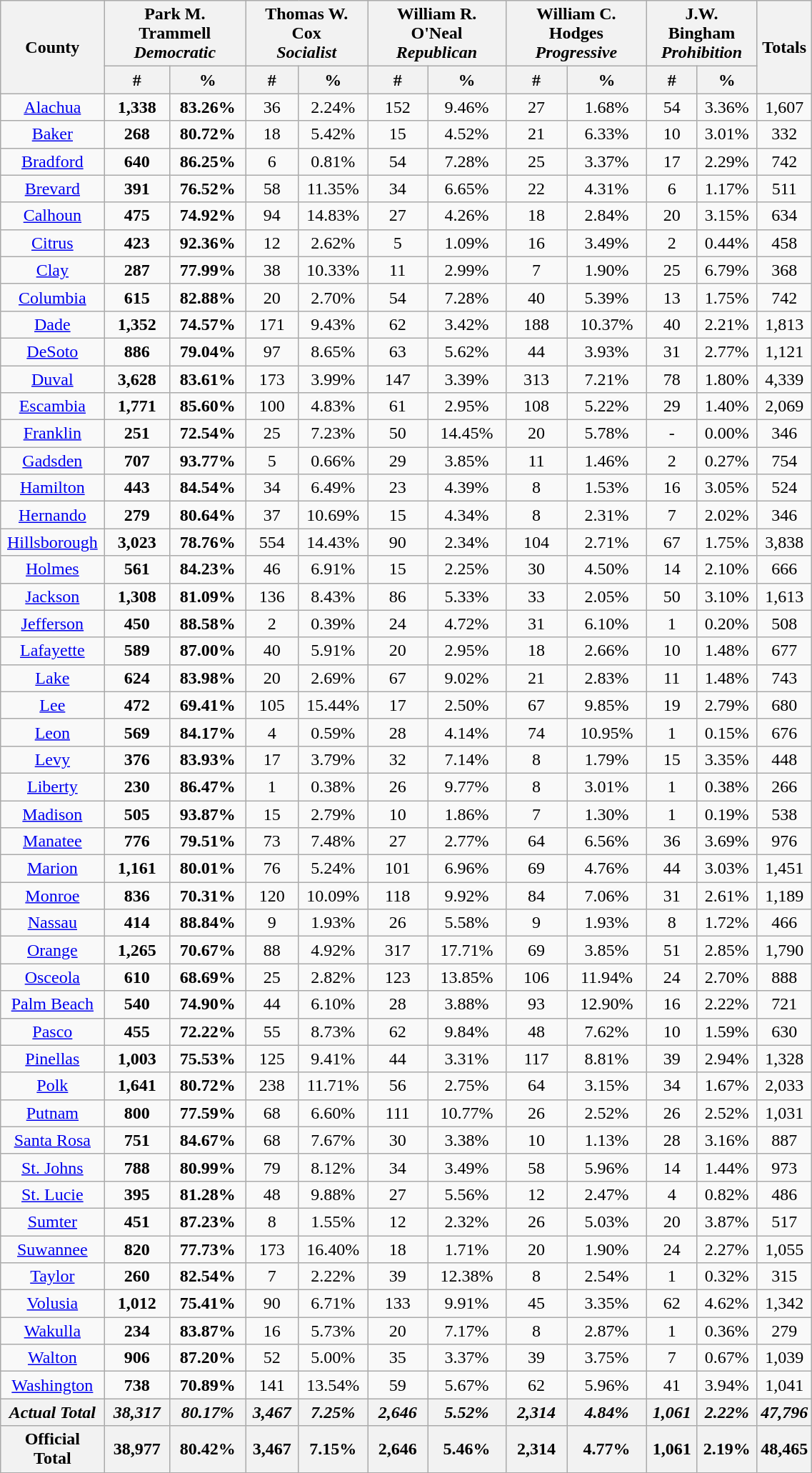<table class="wikitable sortable" style="width:60%; text-align:center;">
<tr>
<th rowspan="2">County</th>
<th colspan="2" style="text-align: center;" >Park M. Trammell <br><em>Democratic</em></th>
<th colspan="2" style="text-align: center;" >Thomas W. Cox <br> <em>Socialist</em></th>
<th colspan="2" style="text-align: center;" >William R. O'Neal <br> <em>Republican</em></th>
<th colspan="2" style="text-align: center;" >William C. Hodges <br> <em>Progressive</em></th>
<th colspan="2" style="text-align: center;" >J.W. Bingham  <br> <em>Prohibition</em></th>
<th rowspan="2">Totals</th>
</tr>
<tr>
<th colspan="1" style="text-align: center;" >#</th>
<th colspan="1" style="text-align: center;" >%</th>
<th colspan="1" style="text-align: center;" >#</th>
<th colspan="1" style="text-align: center;" >%</th>
<th colspan="1" style="text-align: center;" >#</th>
<th colspan="1" style="text-align: center;" >%</th>
<th colspan="1" style="text-align: center;" >#</th>
<th colspan="1" style="text-align: center;" >%</th>
<th colspan="1" style="text-align: center;" >#</th>
<th colspan="1" style="text-align: center;" >%</th>
</tr>
<tr style="text-align:center;">
<td><a href='#'>Alachua</a></td>
<td><strong>1,338</strong></td>
<td><strong>83.26%</strong></td>
<td>36</td>
<td>2.24%</td>
<td>152</td>
<td>9.46%</td>
<td>27</td>
<td>1.68%</td>
<td>54</td>
<td>3.36%</td>
<td>1,607</td>
</tr>
<tr>
<td><a href='#'>Baker</a></td>
<td><strong>268</strong></td>
<td><strong>80.72%</strong></td>
<td>18</td>
<td>5.42%</td>
<td>15</td>
<td>4.52%</td>
<td>21</td>
<td>6.33%</td>
<td>10</td>
<td>3.01%</td>
<td>332</td>
</tr>
<tr>
<td><a href='#'>Bradford</a></td>
<td><strong>640</strong></td>
<td><strong>86.25%</strong></td>
<td>6</td>
<td>0.81%</td>
<td>54</td>
<td>7.28%</td>
<td>25</td>
<td>3.37%</td>
<td>17</td>
<td>2.29%</td>
<td>742</td>
</tr>
<tr>
<td><a href='#'>Brevard</a></td>
<td><strong>391</strong></td>
<td><strong>76.52%</strong></td>
<td>58</td>
<td>11.35%</td>
<td>34</td>
<td>6.65%</td>
<td>22</td>
<td>4.31%</td>
<td>6</td>
<td>1.17%</td>
<td>511</td>
</tr>
<tr>
<td><a href='#'>Calhoun</a></td>
<td><strong>475</strong></td>
<td><strong>74.92%</strong></td>
<td>94</td>
<td>14.83%</td>
<td>27</td>
<td>4.26%</td>
<td>18</td>
<td>2.84%</td>
<td>20</td>
<td>3.15%</td>
<td>634</td>
</tr>
<tr>
<td><a href='#'>Citrus</a></td>
<td><strong>423</strong></td>
<td><strong>92.36%</strong></td>
<td>12</td>
<td>2.62%</td>
<td>5</td>
<td>1.09%</td>
<td>16</td>
<td>3.49%</td>
<td>2</td>
<td>0.44%</td>
<td>458</td>
</tr>
<tr>
<td><a href='#'>Clay</a></td>
<td><strong>287</strong></td>
<td><strong>77.99%</strong></td>
<td>38</td>
<td>10.33%</td>
<td>11</td>
<td>2.99%</td>
<td>7</td>
<td>1.90%</td>
<td>25</td>
<td>6.79%</td>
<td>368</td>
</tr>
<tr>
<td><a href='#'>Columbia</a></td>
<td><strong>615</strong></td>
<td><strong>82.88%</strong></td>
<td>20</td>
<td>2.70%</td>
<td>54</td>
<td>7.28%</td>
<td>40</td>
<td>5.39%</td>
<td>13</td>
<td>1.75%</td>
<td>742</td>
</tr>
<tr>
<td><a href='#'>Dade</a></td>
<td><strong>1,352</strong></td>
<td><strong>74.57%</strong></td>
<td>171</td>
<td>9.43%</td>
<td>62</td>
<td>3.42%</td>
<td>188</td>
<td>10.37%</td>
<td>40</td>
<td>2.21%</td>
<td>1,813</td>
</tr>
<tr>
<td><a href='#'>DeSoto</a></td>
<td><strong>886</strong></td>
<td><strong>79.04%</strong></td>
<td>97</td>
<td>8.65%</td>
<td>63</td>
<td>5.62%</td>
<td>44</td>
<td>3.93%</td>
<td>31</td>
<td>2.77%</td>
<td>1,121</td>
</tr>
<tr>
<td><a href='#'>Duval</a></td>
<td><strong>3,628</strong></td>
<td><strong>83.61%</strong></td>
<td>173</td>
<td>3.99%</td>
<td>147</td>
<td>3.39%</td>
<td>313</td>
<td>7.21%</td>
<td>78</td>
<td>1.80%</td>
<td>4,339</td>
</tr>
<tr>
<td><a href='#'>Escambia</a></td>
<td><strong>1,771</strong></td>
<td><strong>85.60%</strong></td>
<td>100</td>
<td>4.83%</td>
<td>61</td>
<td>2.95%</td>
<td>108</td>
<td>5.22%</td>
<td>29</td>
<td>1.40%</td>
<td>2,069</td>
</tr>
<tr>
<td><a href='#'>Franklin</a></td>
<td><strong>251</strong></td>
<td><strong>72.54%</strong></td>
<td>25</td>
<td>7.23%</td>
<td>50</td>
<td>14.45%</td>
<td>20</td>
<td>5.78%</td>
<td>-</td>
<td>0.00%</td>
<td>346</td>
</tr>
<tr>
<td><a href='#'>Gadsden</a></td>
<td><strong>707</strong></td>
<td><strong>93.77%</strong></td>
<td>5</td>
<td>0.66%</td>
<td>29</td>
<td>3.85%</td>
<td>11</td>
<td>1.46%</td>
<td>2</td>
<td>0.27%</td>
<td>754</td>
</tr>
<tr>
<td><a href='#'>Hamilton</a></td>
<td><strong>443</strong></td>
<td><strong>84.54%</strong></td>
<td>34</td>
<td>6.49%</td>
<td>23</td>
<td>4.39%</td>
<td>8</td>
<td>1.53%</td>
<td>16</td>
<td>3.05%</td>
<td>524</td>
</tr>
<tr>
<td><a href='#'>Hernando</a></td>
<td><strong>279</strong></td>
<td><strong>80.64%</strong></td>
<td>37</td>
<td>10.69%</td>
<td>15</td>
<td>4.34%</td>
<td>8</td>
<td>2.31%</td>
<td>7</td>
<td>2.02%</td>
<td>346</td>
</tr>
<tr>
<td><a href='#'>Hillsborough</a></td>
<td><strong>3,023</strong></td>
<td><strong>78.76%</strong></td>
<td>554</td>
<td>14.43%</td>
<td>90</td>
<td>2.34%</td>
<td>104</td>
<td>2.71%</td>
<td>67</td>
<td>1.75%</td>
<td>3,838</td>
</tr>
<tr>
<td><a href='#'>Holmes</a></td>
<td><strong>561</strong></td>
<td><strong>84.23%</strong></td>
<td>46</td>
<td>6.91%</td>
<td>15</td>
<td>2.25%</td>
<td>30</td>
<td>4.50%</td>
<td>14</td>
<td>2.10%</td>
<td>666</td>
</tr>
<tr>
<td><a href='#'>Jackson</a></td>
<td><strong>1,308</strong></td>
<td><strong>81.09%</strong></td>
<td>136</td>
<td>8.43%</td>
<td>86</td>
<td>5.33%</td>
<td>33</td>
<td>2.05%</td>
<td>50</td>
<td>3.10%</td>
<td>1,613</td>
</tr>
<tr>
<td><a href='#'>Jefferson</a></td>
<td><strong>450</strong></td>
<td><strong>88.58%</strong></td>
<td>2</td>
<td>0.39%</td>
<td>24</td>
<td>4.72%</td>
<td>31</td>
<td>6.10%</td>
<td>1</td>
<td>0.20%</td>
<td>508</td>
</tr>
<tr>
<td><a href='#'>Lafayette</a></td>
<td><strong>589</strong></td>
<td><strong>87.00%</strong></td>
<td>40</td>
<td>5.91%</td>
<td>20</td>
<td>2.95%</td>
<td>18</td>
<td>2.66%</td>
<td>10</td>
<td>1.48%</td>
<td>677</td>
</tr>
<tr>
<td><a href='#'>Lake</a></td>
<td><strong>624</strong></td>
<td><strong>83.98%</strong></td>
<td>20</td>
<td>2.69%</td>
<td>67</td>
<td>9.02%</td>
<td>21</td>
<td>2.83%</td>
<td>11</td>
<td>1.48%</td>
<td>743</td>
</tr>
<tr>
<td><a href='#'>Lee</a></td>
<td><strong>472</strong></td>
<td><strong>69.41%</strong></td>
<td>105</td>
<td>15.44%</td>
<td>17</td>
<td>2.50%</td>
<td>67</td>
<td>9.85%</td>
<td>19</td>
<td>2.79%</td>
<td>680</td>
</tr>
<tr>
<td><a href='#'>Leon</a></td>
<td><strong>569</strong></td>
<td><strong>84.17%</strong></td>
<td>4</td>
<td>0.59%</td>
<td>28</td>
<td>4.14%</td>
<td>74</td>
<td>10.95%</td>
<td>1</td>
<td>0.15%</td>
<td>676</td>
</tr>
<tr>
<td><a href='#'>Levy</a></td>
<td><strong>376</strong></td>
<td><strong>83.93%</strong></td>
<td>17</td>
<td>3.79%</td>
<td>32</td>
<td>7.14%</td>
<td>8</td>
<td>1.79%</td>
<td>15</td>
<td>3.35%</td>
<td>448</td>
</tr>
<tr>
<td><a href='#'>Liberty</a></td>
<td><strong>230</strong></td>
<td><strong>86.47%</strong></td>
<td>1</td>
<td>0.38%</td>
<td>26</td>
<td>9.77%</td>
<td>8</td>
<td>3.01%</td>
<td>1</td>
<td>0.38%</td>
<td>266</td>
</tr>
<tr>
<td><a href='#'>Madison</a></td>
<td><strong>505</strong></td>
<td><strong>93.87%</strong></td>
<td>15</td>
<td>2.79%</td>
<td>10</td>
<td>1.86%</td>
<td>7</td>
<td>1.30%</td>
<td>1</td>
<td>0.19%</td>
<td>538</td>
</tr>
<tr>
<td><a href='#'>Manatee</a></td>
<td><strong>776</strong></td>
<td><strong>79.51%</strong></td>
<td>73</td>
<td>7.48%</td>
<td>27</td>
<td>2.77%</td>
<td>64</td>
<td>6.56%</td>
<td>36</td>
<td>3.69%</td>
<td>976</td>
</tr>
<tr>
<td><a href='#'>Marion</a></td>
<td><strong>1,161</strong></td>
<td><strong>80.01%</strong></td>
<td>76</td>
<td>5.24%</td>
<td>101</td>
<td>6.96%</td>
<td>69</td>
<td>4.76%</td>
<td>44</td>
<td>3.03%</td>
<td>1,451</td>
</tr>
<tr>
<td><a href='#'>Monroe</a></td>
<td><strong>836</strong></td>
<td><strong>70.31%</strong></td>
<td>120</td>
<td>10.09%</td>
<td>118</td>
<td>9.92%</td>
<td>84</td>
<td>7.06%</td>
<td>31</td>
<td>2.61%</td>
<td>1,189</td>
</tr>
<tr>
<td><a href='#'>Nassau</a></td>
<td><strong>414</strong></td>
<td><strong>88.84%</strong></td>
<td>9</td>
<td>1.93%</td>
<td>26</td>
<td>5.58%</td>
<td>9</td>
<td>1.93%</td>
<td>8</td>
<td>1.72%</td>
<td>466</td>
</tr>
<tr>
<td><a href='#'>Orange</a></td>
<td><strong>1,265</strong></td>
<td><strong>70.67%</strong></td>
<td>88</td>
<td>4.92%</td>
<td>317</td>
<td>17.71%</td>
<td>69</td>
<td>3.85%</td>
<td>51</td>
<td>2.85%</td>
<td>1,790</td>
</tr>
<tr>
<td><a href='#'>Osceola</a></td>
<td><strong>610</strong></td>
<td><strong>68.69%</strong></td>
<td>25</td>
<td>2.82%</td>
<td>123</td>
<td>13.85%</td>
<td>106</td>
<td>11.94%</td>
<td>24</td>
<td>2.70%</td>
<td>888</td>
</tr>
<tr>
<td><a href='#'>Palm Beach</a></td>
<td><strong>540</strong></td>
<td><strong>74.90%</strong></td>
<td>44</td>
<td>6.10%</td>
<td>28</td>
<td>3.88%</td>
<td>93</td>
<td>12.90%</td>
<td>16</td>
<td>2.22%</td>
<td>721</td>
</tr>
<tr>
<td><a href='#'>Pasco</a></td>
<td><strong>455</strong></td>
<td><strong>72.22%</strong></td>
<td>55</td>
<td>8.73%</td>
<td>62</td>
<td>9.84%</td>
<td>48</td>
<td>7.62%</td>
<td>10</td>
<td>1.59%</td>
<td>630</td>
</tr>
<tr>
<td><a href='#'>Pinellas</a></td>
<td><strong>1,003</strong></td>
<td><strong>75.53%</strong></td>
<td>125</td>
<td>9.41%</td>
<td>44</td>
<td>3.31%</td>
<td>117</td>
<td>8.81%</td>
<td>39</td>
<td>2.94%</td>
<td>1,328</td>
</tr>
<tr>
<td><a href='#'>Polk</a></td>
<td><strong>1,641</strong></td>
<td><strong>80.72%</strong></td>
<td>238</td>
<td>11.71%</td>
<td>56</td>
<td>2.75%</td>
<td>64</td>
<td>3.15%</td>
<td>34</td>
<td>1.67%</td>
<td>2,033</td>
</tr>
<tr>
<td><a href='#'>Putnam</a></td>
<td><strong>800</strong></td>
<td><strong>77.59%</strong></td>
<td>68</td>
<td>6.60%</td>
<td>111</td>
<td>10.77%</td>
<td>26</td>
<td>2.52%</td>
<td>26</td>
<td>2.52%</td>
<td>1,031</td>
</tr>
<tr>
<td><a href='#'>Santa Rosa</a></td>
<td><strong>751</strong></td>
<td><strong>84.67%</strong></td>
<td>68</td>
<td>7.67%</td>
<td>30</td>
<td>3.38%</td>
<td>10</td>
<td>1.13%</td>
<td>28</td>
<td>3.16%</td>
<td>887</td>
</tr>
<tr>
<td><a href='#'>St. Johns</a></td>
<td><strong>788</strong></td>
<td><strong>80.99%</strong></td>
<td>79</td>
<td>8.12%</td>
<td>34</td>
<td>3.49%</td>
<td>58</td>
<td>5.96%</td>
<td>14</td>
<td>1.44%</td>
<td>973</td>
</tr>
<tr>
<td><a href='#'>St. Lucie</a></td>
<td><strong>395</strong></td>
<td><strong>81.28%</strong></td>
<td>48</td>
<td>9.88%</td>
<td>27</td>
<td>5.56%</td>
<td>12</td>
<td>2.47%</td>
<td>4</td>
<td>0.82%</td>
<td>486</td>
</tr>
<tr>
<td><a href='#'>Sumter</a></td>
<td><strong>451</strong></td>
<td><strong>87.23%</strong></td>
<td>8</td>
<td>1.55%</td>
<td>12</td>
<td>2.32%</td>
<td>26</td>
<td>5.03%</td>
<td>20</td>
<td>3.87%</td>
<td>517</td>
</tr>
<tr>
<td><a href='#'>Suwannee</a></td>
<td><strong>820</strong></td>
<td><strong>77.73%</strong></td>
<td>173</td>
<td>16.40%</td>
<td>18</td>
<td>1.71%</td>
<td>20</td>
<td>1.90%</td>
<td>24</td>
<td>2.27%</td>
<td>1,055</td>
</tr>
<tr>
<td><a href='#'>Taylor</a></td>
<td><strong>260</strong></td>
<td><strong>82.54%</strong></td>
<td>7</td>
<td>2.22%</td>
<td>39</td>
<td>12.38%</td>
<td>8</td>
<td>2.54%</td>
<td>1</td>
<td>0.32%</td>
<td>315</td>
</tr>
<tr>
<td><a href='#'>Volusia</a></td>
<td><strong>1,012</strong></td>
<td><strong>75.41%</strong></td>
<td>90</td>
<td>6.71%</td>
<td>133</td>
<td>9.91%</td>
<td>45</td>
<td>3.35%</td>
<td>62</td>
<td>4.62%</td>
<td>1,342</td>
</tr>
<tr>
<td><a href='#'>Wakulla</a></td>
<td><strong>234</strong></td>
<td><strong>83.87%</strong></td>
<td>16</td>
<td>5.73%</td>
<td>20</td>
<td>7.17%</td>
<td>8</td>
<td>2.87%</td>
<td>1</td>
<td>0.36%</td>
<td>279</td>
</tr>
<tr>
<td><a href='#'>Walton</a></td>
<td><strong>906</strong></td>
<td><strong>87.20%</strong></td>
<td>52</td>
<td>5.00%</td>
<td>35</td>
<td>3.37%</td>
<td>39</td>
<td>3.75%</td>
<td>7</td>
<td>0.67%</td>
<td>1,039</td>
</tr>
<tr>
<td><a href='#'>Washington</a></td>
<td><strong>738</strong></td>
<td><strong>70.89%</strong></td>
<td>141</td>
<td>13.54%</td>
<td>59</td>
<td>5.67%</td>
<td>62</td>
<td>5.96%</td>
<td>41</td>
<td>3.94%</td>
<td>1,041</td>
</tr>
<tr>
<th><strong><em>Actual Total</em></strong></th>
<th><em>38,317</em></th>
<th><em>80.17%</em></th>
<th><em>3,467</em></th>
<th><em>7.25%</em></th>
<th><em>2,646</em></th>
<th><em>5.52%</em></th>
<th><em>2,314</em></th>
<th><em>4.84%</em></th>
<th><em>1,061</em></th>
<th><em>2.22%</em></th>
<th><em>47,796</em></th>
</tr>
<tr>
<th><strong>Official Total</strong></th>
<th>38,977</th>
<th>80.42%</th>
<th>3,467</th>
<th>7.15%</th>
<th>2,646</th>
<th>5.46%</th>
<th>2,314</th>
<th>4.77%</th>
<th>1,061</th>
<th>2.19%</th>
<th>48,465</th>
</tr>
</table>
